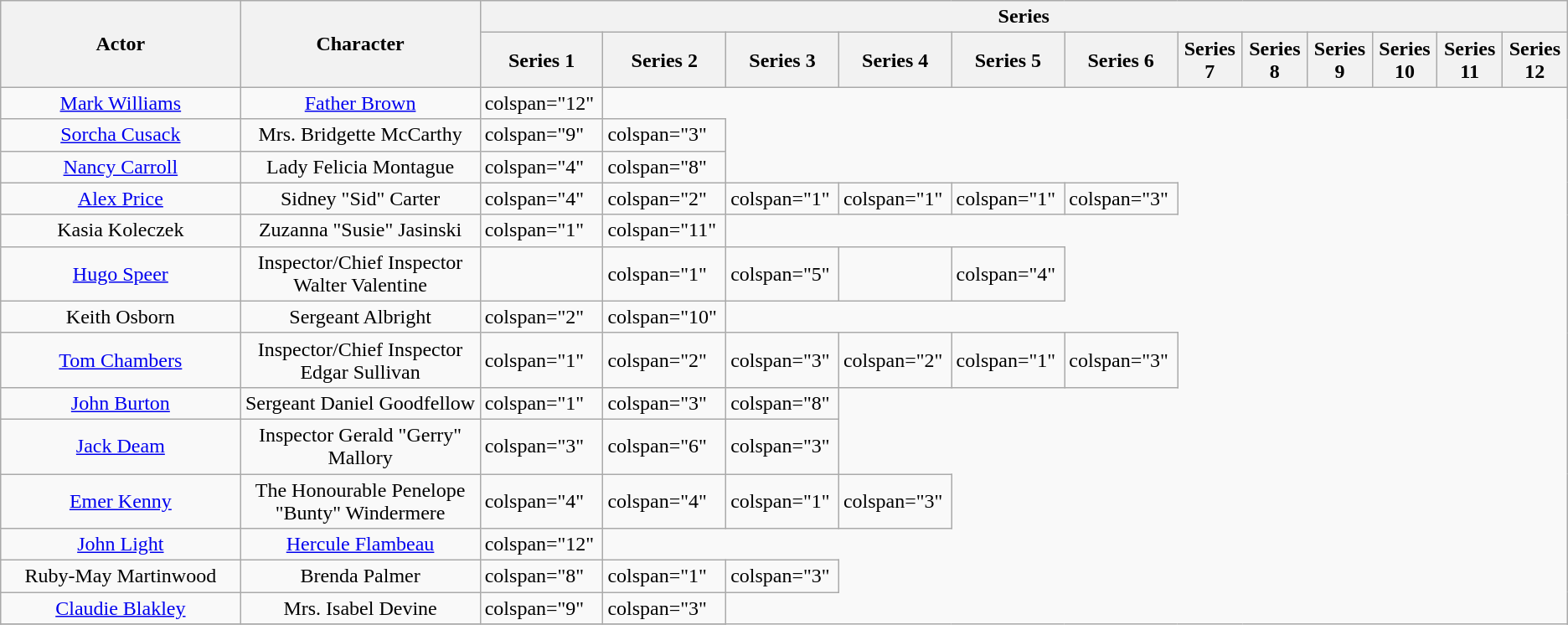<table class="wikitable plainrowheaders">
<tr>
<th scope="col" rowspan="2" style="width:14%;">Actor</th>
<th scope="col" rowspan="2" style="width:14%;">Character</th>
<th scope="col" colspan="12">Series</th>
</tr>
<tr>
<th scope="col" style="width:3%;">Series 1</th>
<th scope="col" style="width:3%;">Series 2</th>
<th scope="col" style="width:3%;">Series 3</th>
<th scope="col" style="width:3%;">Series 4</th>
<th scope="col" style="width:3%;">Series 5</th>
<th scope="col" style="width:3%;">Series 6</th>
<th scope="col" style="width:3%;">Series 7</th>
<th scope="col" style="width:3%;">Series 8</th>
<th scope="col" style="width:3%;">Series 9</th>
<th scope="col" style="width:3%;">Series 10</th>
<th scope="col" style="width:3%;">Series 11</th>
<th scope="col" style="width:3%;">Series 12</th>
</tr>
<tr>
<td style="text-align:center;"><a href='#'>Mark Williams</a></td>
<td style="text-align:center;"><a href='#'>Father Brown</a></td>
<td>colspan="12" </td>
</tr>
<tr>
<td style="text-align:center;"><a href='#'>Sorcha Cusack</a></td>
<td style="text-align:center;">Mrs. Bridgette McCarthy</td>
<td>colspan="9" </td>
<td>colspan="3" </td>
</tr>
<tr>
<td style="text-align:center;"><a href='#'>Nancy Carroll</a></td>
<td style="text-align:center;">Lady Felicia Montague</td>
<td>colspan="4" </td>
<td>colspan="8" </td>
</tr>
<tr>
<td style="text-align:center;"><a href='#'>Alex Price</a></td>
<td style="text-align:center;">Sidney "Sid" Carter</td>
<td>colspan="4" </td>
<td>colspan="2" </td>
<td>colspan="1" </td>
<td>colspan="1" </td>
<td>colspan="1" </td>
<td>colspan="3" </td>
</tr>
<tr>
<td style="text-align:center;">Kasia Koleczek</td>
<td style="text-align:center;">Zuzanna "Susie" Jasinski</td>
<td>colspan="1" </td>
<td>colspan="11" </td>
</tr>
<tr>
<td style="text-align:center;"><a href='#'>Hugo Speer</a></td>
<td style="text-align:center;">Inspector/Chief Inspector Walter Valentine</td>
<td></td>
<td>colspan="1" </td>
<td>colspan="5" </td>
<td></td>
<td>colspan="4" </td>
</tr>
<tr>
<td style="text-align:center;">Keith Osborn</td>
<td style="text-align:center;">Sergeant Albright</td>
<td>colspan="2" </td>
<td>colspan="10" </td>
</tr>
<tr>
<td style="text-align:center;"><a href='#'>Tom Chambers</a></td>
<td style="text-align:center;">Inspector/Chief Inspector Edgar Sullivan</td>
<td>colspan="1" </td>
<td>colspan="2" </td>
<td>colspan="3" </td>
<td>colspan="2" </td>
<td>colspan="1" </td>
<td>colspan="3" </td>
</tr>
<tr>
<td style="text-align:center;"><a href='#'>John Burton</a></td>
<td style="text-align:center;">Sergeant Daniel Goodfellow</td>
<td>colspan="1" </td>
<td>colspan="3" </td>
<td>colspan="8" </td>
</tr>
<tr>
<td style="text-align:center;"><a href='#'>Jack Deam</a></td>
<td style="text-align:center;">Inspector Gerald "Gerry" Mallory</td>
<td>colspan="3" </td>
<td>colspan="6" </td>
<td>colspan="3" </td>
</tr>
<tr>
<td style="text-align:center;"><a href='#'>Emer Kenny</a></td>
<td style="text-align:center;">The Honourable Penelope "Bunty" Windermere</td>
<td>colspan="4" </td>
<td>colspan="4" </td>
<td>colspan="1" </td>
<td>colspan="3" </td>
</tr>
<tr>
<td style="text-align:center;"><a href='#'>John Light</a></td>
<td style="text-align:center;"><a href='#'>Hercule Flambeau</a></td>
<td>colspan="12" </td>
</tr>
<tr>
<td style="text-align:center;">Ruby-May Martinwood</td>
<td style="text-align:center;">Brenda Palmer</td>
<td>colspan="8" </td>
<td>colspan="1" </td>
<td>colspan="3" </td>
</tr>
<tr>
<td style="text-align:center;"><a href='#'>Claudie Blakley</a></td>
<td style="text-align:center;">Mrs. Isabel Devine</td>
<td>colspan="9" </td>
<td>colspan="3" </td>
</tr>
<tr>
</tr>
</table>
